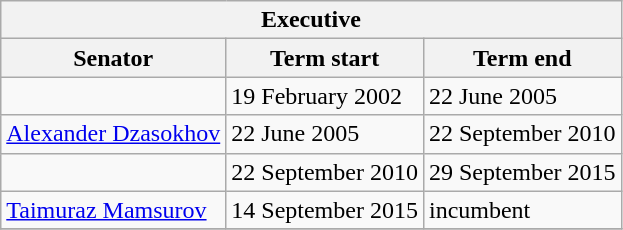<table class="wikitable sortable">
<tr>
<th colspan=3>Executive</th>
</tr>
<tr>
<th>Senator</th>
<th>Term start</th>
<th>Term end</th>
</tr>
<tr>
<td></td>
<td>19 February 2002</td>
<td>22 June 2005</td>
</tr>
<tr>
<td><a href='#'>Alexander Dzasokhov</a></td>
<td>22 June 2005</td>
<td>22 September 2010</td>
</tr>
<tr>
<td></td>
<td>22 September 2010</td>
<td>29 September 2015</td>
</tr>
<tr>
<td><a href='#'>Taimuraz Mamsurov</a></td>
<td>14 September 2015</td>
<td>incumbent</td>
</tr>
<tr>
</tr>
</table>
